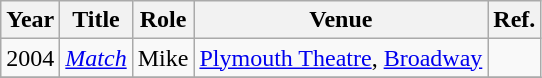<table class = "wikitable">
<tr>
<th>Year</th>
<th>Title</th>
<th>Role</th>
<th>Venue</th>
<th>Ref.</th>
</tr>
<tr>
<td>2004</td>
<td><em><a href='#'>Match</a></em></td>
<td>Mike</td>
<td><a href='#'>Plymouth Theatre</a>, <a href='#'>Broadway</a></td>
<td></td>
</tr>
<tr>
</tr>
</table>
